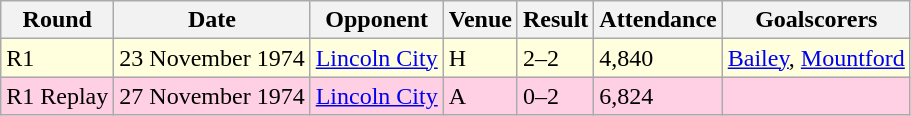<table class="wikitable">
<tr>
<th>Round</th>
<th>Date</th>
<th>Opponent</th>
<th>Venue</th>
<th>Result</th>
<th>Attendance</th>
<th>Goalscorers</th>
</tr>
<tr style="background-color: #ffffdd;">
<td>R1</td>
<td>23 November 1974</td>
<td><a href='#'>Lincoln City</a></td>
<td>H</td>
<td>2–2</td>
<td>4,840</td>
<td><a href='#'>Bailey</a>, <a href='#'>Mountford</a></td>
</tr>
<tr style="background-color: #ffd0e3;">
<td>R1 Replay</td>
<td>27 November 1974</td>
<td><a href='#'>Lincoln City</a></td>
<td>A</td>
<td>0–2</td>
<td>6,824</td>
<td></td>
</tr>
</table>
